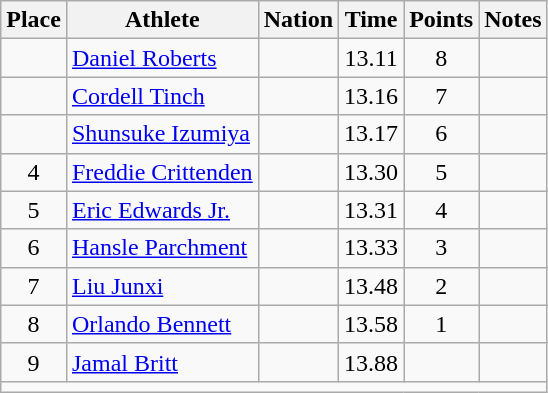<table class="wikitable mw-datatable sortable" style="text-align:center;">
<tr>
<th scope="col">Place</th>
<th scope="col">Athlete</th>
<th scope="col">Nation</th>
<th scope="col">Time</th>
<th scope="col">Points</th>
<th scope="col">Notes</th>
</tr>
<tr>
<td></td>
<td align="left"><a href='#'>Daniel Roberts</a></td>
<td align="left"></td>
<td>13.11</td>
<td>8</td>
<td></td>
</tr>
<tr>
<td></td>
<td align="left"><a href='#'>Cordell Tinch</a></td>
<td align="left"></td>
<td>13.16</td>
<td>7</td>
<td></td>
</tr>
<tr>
<td></td>
<td align="left"><a href='#'>Shunsuke Izumiya</a></td>
<td align="left"></td>
<td>13.17</td>
<td>6</td>
<td></td>
</tr>
<tr>
<td>4</td>
<td align="left"><a href='#'>Freddie Crittenden</a></td>
<td align="left"></td>
<td>13.30</td>
<td>5</td>
<td></td>
</tr>
<tr>
<td>5</td>
<td align="left"><a href='#'>Eric Edwards Jr.</a></td>
<td align="left"></td>
<td>13.31</td>
<td>4</td>
<td></td>
</tr>
<tr>
<td>6</td>
<td align="left"><a href='#'>Hansle Parchment</a></td>
<td align="left"></td>
<td>13.33</td>
<td>3</td>
<td></td>
</tr>
<tr>
<td>7</td>
<td align="left"><a href='#'>Liu Junxi</a></td>
<td align="left"></td>
<td>13.48</td>
<td>2</td>
<td></td>
</tr>
<tr>
<td>8</td>
<td align="left"><a href='#'>Orlando Bennett</a></td>
<td align="left"></td>
<td>13.58</td>
<td>1</td>
<td></td>
</tr>
<tr>
<td>9</td>
<td align="left"><a href='#'>Jamal Britt</a></td>
<td align="left"></td>
<td>13.88</td>
<td></td>
<td></td>
</tr>
<tr class="sortbottom">
<td colspan="6"></td>
</tr>
</table>
